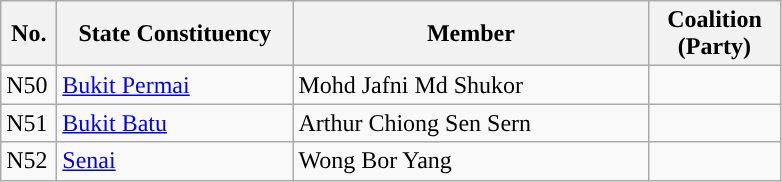<table class="wikitable sortable">
<tr>
<th width="30">No.</th>
<th width="150">State Constituency</th>
<th width="230">Member</th>
<th width="80">Coalition (Party)</th>
</tr>
<tr>
<td>N50</td>
<td><a href='#'>Bukit Permai</a></td>
<td>Mohd Jafni Md Shukor</td>
<td></td>
</tr>
<tr>
<td>N51</td>
<td><a href='#'>Bukit Batu</a></td>
<td>Arthur Chiong Sen Sern</td>
<td></td>
</tr>
<tr>
<td>N52</td>
<td><a href='#'>Senai</a></td>
<td>Wong Bor Yang</td>
<td></td>
</tr>
</table>
